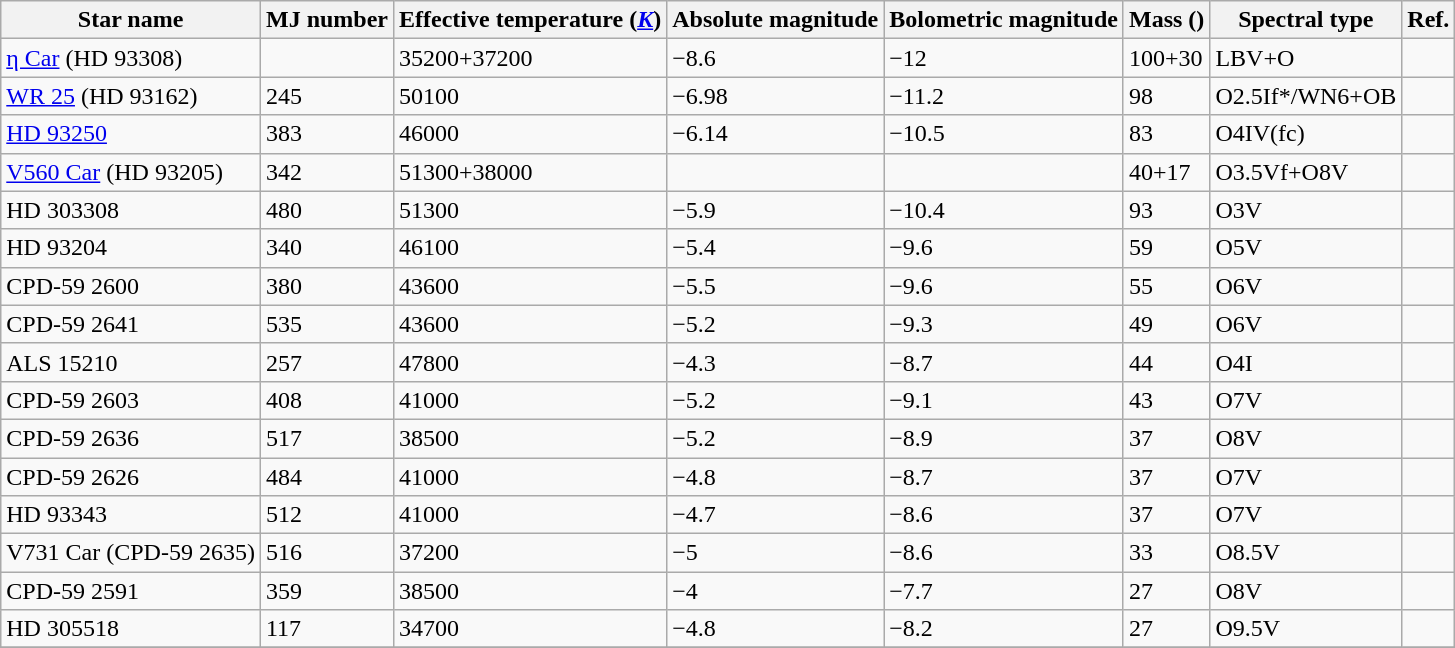<table class="wikitable sortable">
<tr>
<th>Star name</th>
<th>MJ number</th>
<th>Effective temperature (<em><a href='#'>K</a></em>)</th>
<th>Absolute magnitude</th>
<th>Bolometric magnitude</th>
<th>Mass ()</th>
<th>Spectral type</th>
<th>Ref.</th>
</tr>
<tr>
<td><a href='#'>η Car</a> (HD  93308)</td>
<td></td>
<td>35200+37200</td>
<td>−8.6</td>
<td>−12</td>
<td>100+30</td>
<td>LBV+O</td>
<td></td>
</tr>
<tr>
<td><a href='#'>WR 25</a> (HD 93162)</td>
<td>245</td>
<td>50100</td>
<td>−6.98</td>
<td>−11.2</td>
<td>98</td>
<td>O2.5If*/WN6+OB</td>
<td></td>
</tr>
<tr>
<td><a href='#'>HD 93250</a></td>
<td>383</td>
<td>46000</td>
<td>−6.14</td>
<td>−10.5</td>
<td>83</td>
<td>O4IV(fc)</td>
<td></td>
</tr>
<tr>
<td><a href='#'>V560 Car</a> (HD 93205)</td>
<td>342</td>
<td>51300+38000</td>
<td></td>
<td></td>
<td>40+17</td>
<td>O3.5Vf+O8V</td>
<td></td>
</tr>
<tr>
<td>HD 303308</td>
<td>480</td>
<td>51300</td>
<td>−5.9</td>
<td>−10.4</td>
<td>93</td>
<td>O3V</td>
<td></td>
</tr>
<tr>
<td>HD 93204</td>
<td>340</td>
<td>46100</td>
<td>−5.4</td>
<td>−9.6</td>
<td>59</td>
<td>O5V</td>
<td></td>
</tr>
<tr>
<td>CPD-59 2600</td>
<td>380</td>
<td>43600</td>
<td>−5.5</td>
<td>−9.6</td>
<td>55</td>
<td>O6V</td>
<td></td>
</tr>
<tr>
<td>CPD-59 2641</td>
<td>535</td>
<td>43600</td>
<td>−5.2</td>
<td>−9.3</td>
<td>49</td>
<td>O6V</td>
<td></td>
</tr>
<tr>
<td>ALS 15210</td>
<td>257</td>
<td>47800</td>
<td>−4.3</td>
<td>−8.7</td>
<td>44</td>
<td>O4I</td>
<td></td>
</tr>
<tr>
<td>CPD-59 2603</td>
<td>408</td>
<td>41000</td>
<td>−5.2</td>
<td>−9.1</td>
<td>43</td>
<td>O7V</td>
<td></td>
</tr>
<tr>
<td>CPD-59 2636</td>
<td>517</td>
<td>38500</td>
<td>−5.2</td>
<td>−8.9</td>
<td>37</td>
<td>O8V</td>
<td></td>
</tr>
<tr>
<td>CPD-59 2626</td>
<td>484</td>
<td>41000</td>
<td>−4.8</td>
<td>−8.7</td>
<td>37</td>
<td>O7V</td>
<td></td>
</tr>
<tr>
<td>HD 93343</td>
<td>512</td>
<td>41000</td>
<td>−4.7</td>
<td>−8.6</td>
<td>37</td>
<td>O7V</td>
<td></td>
</tr>
<tr>
<td>V731 Car (CPD-59 2635)</td>
<td>516</td>
<td>37200</td>
<td>−5</td>
<td>−8.6</td>
<td>33</td>
<td>O8.5V</td>
<td></td>
</tr>
<tr>
<td>CPD-59 2591</td>
<td>359</td>
<td>38500</td>
<td>−4</td>
<td>−7.7</td>
<td>27</td>
<td>O8V</td>
<td></td>
</tr>
<tr>
<td>HD 305518</td>
<td>117</td>
<td>34700</td>
<td>−4.8</td>
<td>−8.2</td>
<td>27</td>
<td>O9.5V</td>
<td></td>
</tr>
<tr>
</tr>
</table>
